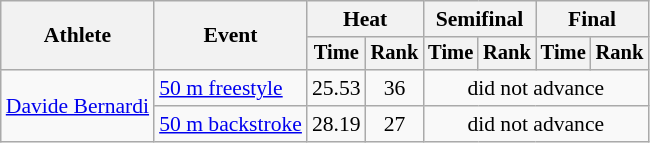<table class=wikitable style="font-size:90%">
<tr>
<th rowspan=2>Athlete</th>
<th rowspan=2>Event</th>
<th colspan="2">Heat</th>
<th colspan="2">Semifinal</th>
<th colspan="2">Final</th>
</tr>
<tr style="font-size:95%">
<th>Time</th>
<th>Rank</th>
<th>Time</th>
<th>Rank</th>
<th>Time</th>
<th>Rank</th>
</tr>
<tr align=center>
<td align=left rowspan=2><a href='#'>Davide Bernardi</a></td>
<td align=left><a href='#'>50 m freestyle</a></td>
<td>25.53</td>
<td>36</td>
<td colspan=4>did not advance</td>
</tr>
<tr align=center>
<td align=left><a href='#'>50 m backstroke</a></td>
<td>28.19</td>
<td>27</td>
<td colspan=4>did not advance</td>
</tr>
</table>
